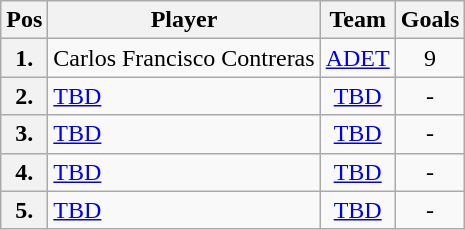<table class="wikitable">
<tr>
<th align="center">Pos</th>
<th align="center">Player</th>
<th align="center">Team</th>
<th align="center">Goals</th>
</tr>
<tr>
<th align="center">1.</th>
<td>  Carlos Francisco Contreras</td>
<td align="center"><a href='#'>ADET</a></td>
<td align="center">9</td>
</tr>
<tr>
<th align="center">2.</th>
<td>  <a href='#'>TBD</a></td>
<td align="center"><a href='#'>TBD</a></td>
<td align="center">-</td>
</tr>
<tr>
<th align="center">3.</th>
<td>  <a href='#'>TBD</a></td>
<td align="center"><a href='#'>TBD</a></td>
<td align="center">-</td>
</tr>
<tr>
<th align="center">4.</th>
<td>  <a href='#'>TBD</a></td>
<td align="center"><a href='#'>TBD</a></td>
<td align="center">-</td>
</tr>
<tr>
<th align="center">5.</th>
<td>  <a href='#'>TBD</a></td>
<td align="center"><a href='#'>TBD</a></td>
<td align="center">-</td>
</tr>
</table>
